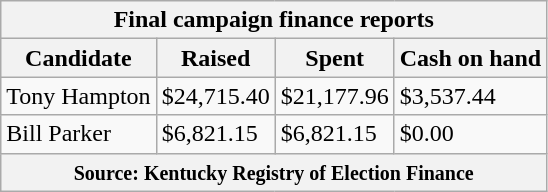<table class="wikitable sortable">
<tr>
<th colspan=4>Final campaign finance reports</th>
</tr>
<tr style="text-align:center;">
<th>Candidate</th>
<th>Raised</th>
<th>Spent</th>
<th>Cash on hand</th>
</tr>
<tr>
<td>Tony Hampton</td>
<td>$24,715.40</td>
<td>$21,177.96</td>
<td>$3,537.44</td>
</tr>
<tr>
<td>Bill Parker</td>
<td>$6,821.15</td>
<td>$6,821.15</td>
<td>$0.00</td>
</tr>
<tr>
<th colspan="4"><small>Source: Kentucky Registry of Election Finance</small></th>
</tr>
</table>
